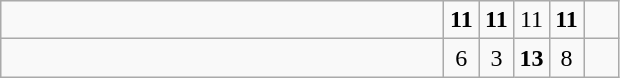<table class="wikitable">
<tr>
<td style="width:18em"></td>
<td align=center style="width:1em"><strong>11</strong></td>
<td align=center style="width:1em"><strong>11</strong></td>
<td align=center style="width:1em">11</td>
<td align=center style="width:1em"><strong>11</strong></td>
<td align=center style="width:1em"></td>
</tr>
<tr>
<td style="width:18em"></td>
<td align=center style="width:1em">6</td>
<td align=center style="width:1em">3</td>
<td align=center style="width:1em"><strong>13</strong></td>
<td align=center style="width:1em">8</td>
<td align=center style="width:1em"></td>
</tr>
</table>
